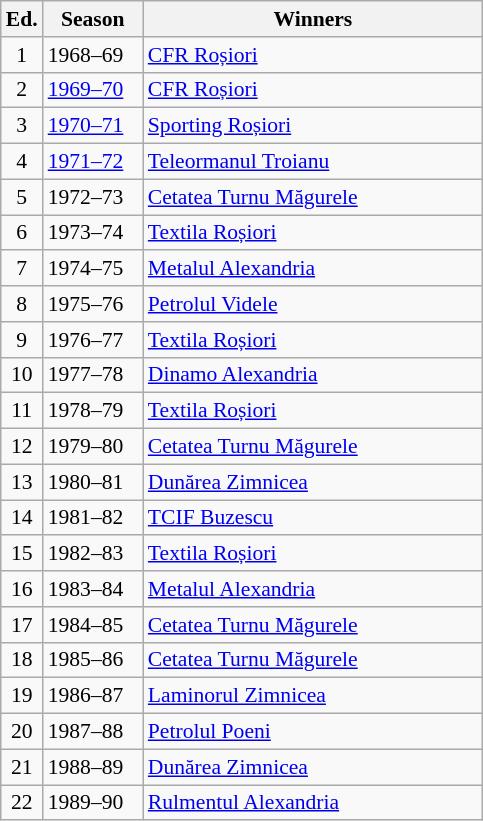<table class="wikitable" style="font-size:90%">
<tr>
<th><abbr>Ed.</abbr></th>
<th width="60">Season</th>
<th width="220">Winners</th>
</tr>
<tr>
<td align=center>1</td>
<td>1968–69</td>
<td><a href='#'>CFR Roșiori</a></td>
</tr>
<tr>
<td align=center>2</td>
<td><a href='#'>1969–70</a></td>
<td><a href='#'>CFR Roșiori</a></td>
</tr>
<tr>
<td align=center>3</td>
<td><a href='#'>1970–71</a></td>
<td><a href='#'>Sporting Roșiori</a></td>
</tr>
<tr>
<td align=center>4</td>
<td><a href='#'>1971–72</a></td>
<td><a href='#'>Teleormanul Troianu</a></td>
</tr>
<tr>
<td align=center>5</td>
<td>1972–73</td>
<td><a href='#'>Cetatea Turnu Măgurele</a></td>
</tr>
<tr>
<td align=center>6</td>
<td>1973–74</td>
<td><a href='#'>Textila Roșiori</a></td>
</tr>
<tr>
<td align=center>7</td>
<td>1974–75</td>
<td><a href='#'>Metalul Alexandria</a></td>
</tr>
<tr>
<td align=center>8</td>
<td>1975–76</td>
<td><a href='#'>Petrolul Videle</a></td>
</tr>
<tr>
<td align=center>9</td>
<td>1976–77</td>
<td><a href='#'>Textila Roșiori</a></td>
</tr>
<tr>
<td align=center>10</td>
<td>1977–78</td>
<td><a href='#'>Dinamo Alexandria</a></td>
</tr>
<tr>
<td align=center>11</td>
<td>1978–79</td>
<td><a href='#'>Textila Roșiori</a></td>
</tr>
<tr>
<td align=center>12</td>
<td>1979–80</td>
<td><a href='#'>Cetatea Turnu Măgurele</a></td>
</tr>
<tr>
<td align=center>13</td>
<td>1980–81</td>
<td><a href='#'>Dunărea Zimnicea</a></td>
</tr>
<tr>
<td align=center>14</td>
<td>1981–82</td>
<td><a href='#'>TCIF Buzescu</a></td>
</tr>
<tr>
<td align=center>15</td>
<td>1982–83</td>
<td><a href='#'>Textila Roșiori</a></td>
</tr>
<tr>
<td align=center>16</td>
<td>1983–84</td>
<td><a href='#'>Metalul Alexandria</a></td>
</tr>
<tr>
<td align=center>17</td>
<td>1984–85</td>
<td><a href='#'>Cetatea Turnu Măgurele</a></td>
</tr>
<tr>
<td align=center>18</td>
<td>1985–86</td>
<td><a href='#'>Cetatea Turnu Măgurele</a></td>
</tr>
<tr>
<td align=center>19</td>
<td>1986–87</td>
<td><a href='#'>Laminorul Zimnicea</a></td>
</tr>
<tr>
<td align=center>20</td>
<td>1987–88</td>
<td><a href='#'>Petrolul Poeni</a></td>
</tr>
<tr>
<td align=center>21</td>
<td>1988–89</td>
<td><a href='#'>Dunărea Zimnicea</a></td>
</tr>
<tr>
<td align=center>22</td>
<td>1989–90</td>
<td><a href='#'>Rulmentul Alexandria</a></td>
</tr>
</table>
